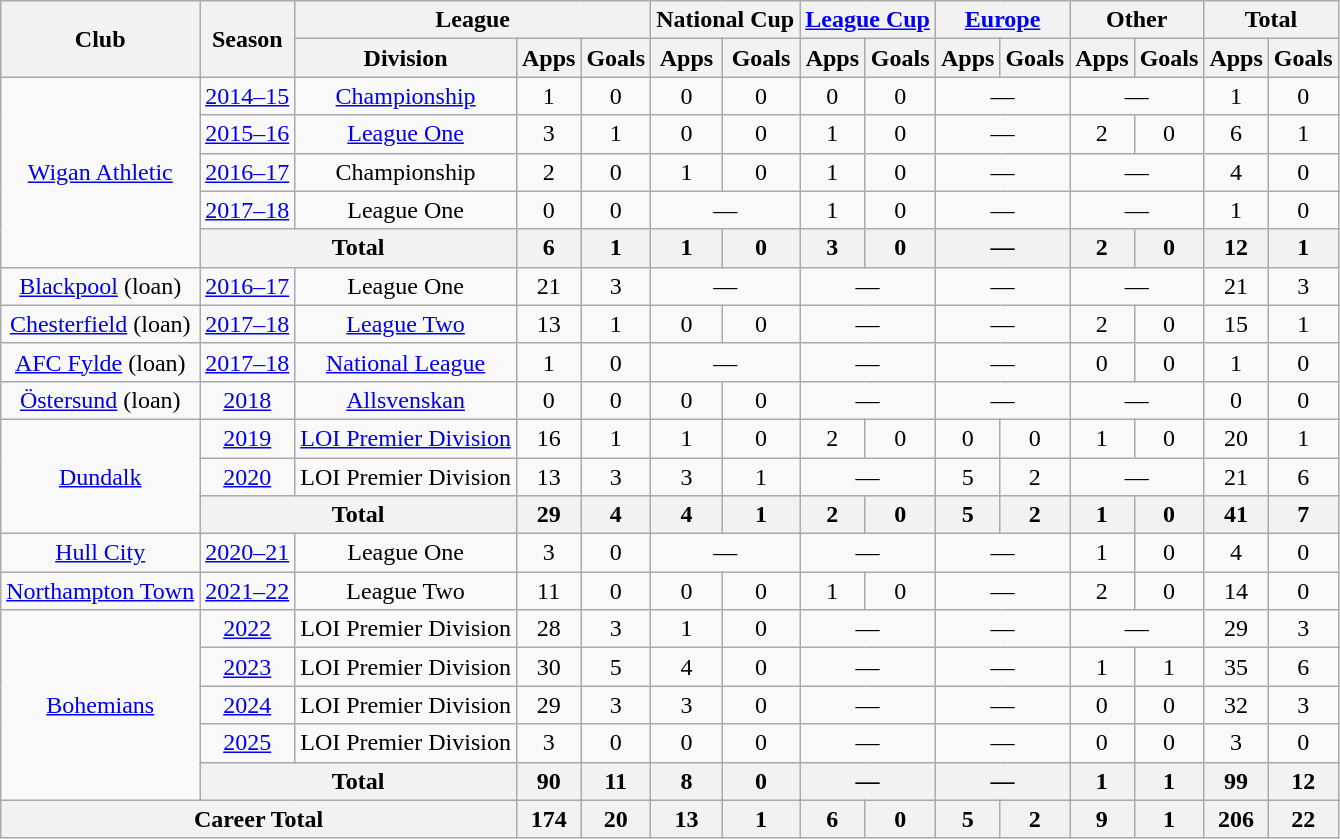<table class="wikitable" style="text-align:center">
<tr>
<th rowspan="2">Club</th>
<th rowspan="2">Season</th>
<th colspan="3">League</th>
<th colspan="2">National Cup</th>
<th colspan="2"><a href='#'>League Cup</a></th>
<th colspan="2"><a href='#'>Europe</a></th>
<th colspan="2">Other</th>
<th colspan="2">Total</th>
</tr>
<tr>
<th>Division</th>
<th>Apps</th>
<th>Goals</th>
<th>Apps</th>
<th>Goals</th>
<th>Apps</th>
<th>Goals</th>
<th>Apps</th>
<th>Goals</th>
<th>Apps</th>
<th>Goals</th>
<th>Apps</th>
<th>Goals</th>
</tr>
<tr>
<td rowspan="5"><a href='#'>Wigan Athletic</a></td>
<td><a href='#'>2014–15</a></td>
<td><a href='#'>Championship</a></td>
<td>1</td>
<td>0</td>
<td>0</td>
<td>0</td>
<td>0</td>
<td>0</td>
<td colspan="2">—</td>
<td colspan="2">—</td>
<td>1</td>
<td>0</td>
</tr>
<tr>
<td><a href='#'>2015–16</a></td>
<td><a href='#'>League One</a></td>
<td>3</td>
<td>1</td>
<td>0</td>
<td>0</td>
<td>1</td>
<td>0</td>
<td colspan="2">—</td>
<td>2</td>
<td>0</td>
<td>6</td>
<td>1</td>
</tr>
<tr>
<td><a href='#'>2016–17</a></td>
<td>Championship</td>
<td>2</td>
<td>0</td>
<td>1</td>
<td>0</td>
<td>1</td>
<td>0</td>
<td colspan="2">—</td>
<td colspan="2">—</td>
<td>4</td>
<td>0</td>
</tr>
<tr>
<td><a href='#'>2017–18</a></td>
<td>League One</td>
<td>0</td>
<td>0</td>
<td colspan="2">—</td>
<td>1</td>
<td>0</td>
<td colspan="2">—</td>
<td colspan="2">—</td>
<td>1</td>
<td>0</td>
</tr>
<tr>
<th colspan="2">Total</th>
<th>6</th>
<th>1</th>
<th>1</th>
<th>0</th>
<th>3</th>
<th>0</th>
<th colspan="2">—</th>
<th>2</th>
<th>0</th>
<th>12</th>
<th>1</th>
</tr>
<tr>
<td><a href='#'>Blackpool</a> (loan)</td>
<td><a href='#'>2016–17</a></td>
<td>League One</td>
<td>21</td>
<td>3</td>
<td colspan="2">—</td>
<td colspan="2">—</td>
<td colspan="2">—</td>
<td colspan="2">—</td>
<td>21</td>
<td>3</td>
</tr>
<tr>
<td><a href='#'>Chesterfield</a> (loan)</td>
<td><a href='#'>2017–18</a></td>
<td><a href='#'>League Two</a></td>
<td>13</td>
<td>1</td>
<td>0</td>
<td>0</td>
<td colspan="2">—</td>
<td colspan="2">—</td>
<td>2</td>
<td>0</td>
<td>15</td>
<td>1</td>
</tr>
<tr>
<td><a href='#'>AFC Fylde</a> (loan)</td>
<td><a href='#'>2017–18</a></td>
<td><a href='#'>National League</a></td>
<td>1</td>
<td>0</td>
<td colspan="2">—</td>
<td colspan="2">—</td>
<td colspan="2">—</td>
<td>0</td>
<td>0</td>
<td>1</td>
<td>0</td>
</tr>
<tr>
<td><a href='#'>Östersund</a> (loan)</td>
<td><a href='#'>2018</a></td>
<td><a href='#'>Allsvenskan</a></td>
<td>0</td>
<td>0</td>
<td>0</td>
<td>0</td>
<td colspan="2">—</td>
<td colspan="2">—</td>
<td colspan="2">—</td>
<td>0</td>
<td>0</td>
</tr>
<tr>
<td rowspan="3"><a href='#'>Dundalk</a></td>
<td><a href='#'>2019</a></td>
<td><a href='#'>LOI Premier Division</a></td>
<td>16</td>
<td>1</td>
<td>1</td>
<td>0</td>
<td>2</td>
<td>0</td>
<td>0</td>
<td>0</td>
<td>1</td>
<td>0</td>
<td>20</td>
<td>1</td>
</tr>
<tr>
<td><a href='#'>2020</a></td>
<td>LOI Premier Division</td>
<td>13</td>
<td>3</td>
<td>3</td>
<td>1</td>
<td colspan="2">—</td>
<td>5</td>
<td>2</td>
<td colspan="2">—</td>
<td>21</td>
<td>6</td>
</tr>
<tr>
<th colspan="2">Total</th>
<th>29</th>
<th>4</th>
<th>4</th>
<th>1</th>
<th>2</th>
<th>0</th>
<th>5</th>
<th>2</th>
<th>1</th>
<th>0</th>
<th>41</th>
<th>7</th>
</tr>
<tr>
<td><a href='#'>Hull City</a></td>
<td><a href='#'>2020–21</a></td>
<td>League One</td>
<td>3</td>
<td>0</td>
<td colspan="2">—</td>
<td colspan="2">—</td>
<td colspan="2">—</td>
<td>1</td>
<td>0</td>
<td>4</td>
<td>0</td>
</tr>
<tr>
<td><a href='#'>Northampton Town</a></td>
<td><a href='#'>2021–22</a></td>
<td>League Two</td>
<td>11</td>
<td>0</td>
<td>0</td>
<td>0</td>
<td>1</td>
<td>0</td>
<td colspan="2">—</td>
<td>2</td>
<td>0</td>
<td>14</td>
<td>0</td>
</tr>
<tr>
<td rowspan="5"><a href='#'>Bohemians</a></td>
<td><a href='#'>2022</a></td>
<td>LOI Premier Division</td>
<td>28</td>
<td>3</td>
<td>1</td>
<td>0</td>
<td colspan="2">—</td>
<td colspan="2">—</td>
<td colspan="2">—</td>
<td>29</td>
<td>3</td>
</tr>
<tr>
<td><a href='#'>2023</a></td>
<td>LOI Premier Division</td>
<td>30</td>
<td>5</td>
<td>4</td>
<td>0</td>
<td colspan="2">—</td>
<td colspan="2">—</td>
<td>1</td>
<td>1</td>
<td>35</td>
<td>6</td>
</tr>
<tr>
<td><a href='#'>2024</a></td>
<td>LOI Premier Division</td>
<td>29</td>
<td>3</td>
<td>3</td>
<td>0</td>
<td colspan="2">—</td>
<td colspan="2">—</td>
<td>0</td>
<td>0</td>
<td>32</td>
<td>3</td>
</tr>
<tr>
<td><a href='#'>2025</a></td>
<td>LOI Premier Division</td>
<td>3</td>
<td>0</td>
<td>0</td>
<td>0</td>
<td colspan="2">—</td>
<td colspan="2">—</td>
<td>0</td>
<td>0</td>
<td>3</td>
<td>0</td>
</tr>
<tr>
<th colspan="2">Total</th>
<th>90</th>
<th>11</th>
<th>8</th>
<th>0</th>
<th colspan="2">—</th>
<th colspan="2">—</th>
<th>1</th>
<th>1</th>
<th>99</th>
<th>12</th>
</tr>
<tr>
<th colspan="3">Career Total</th>
<th>174</th>
<th>20</th>
<th>13</th>
<th>1</th>
<th>6</th>
<th>0</th>
<th>5</th>
<th>2</th>
<th>9</th>
<th>1</th>
<th>206</th>
<th>22</th>
</tr>
</table>
